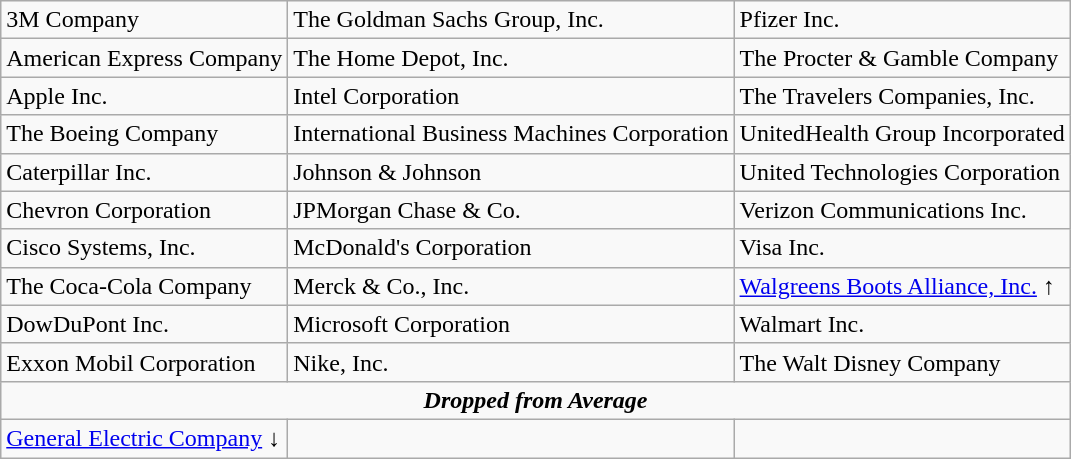<table class="wikitable">
<tr>
<td>3M Company</td>
<td>The Goldman Sachs Group, Inc.</td>
<td>Pfizer Inc.</td>
</tr>
<tr>
<td>American Express Company</td>
<td>The Home Depot, Inc.</td>
<td>The Procter & Gamble Company</td>
</tr>
<tr>
<td>Apple Inc.</td>
<td>Intel Corporation</td>
<td>The Travelers Companies, Inc.</td>
</tr>
<tr>
<td>The Boeing Company</td>
<td>International Business Machines Corporation</td>
<td>UnitedHealth Group Incorporated</td>
</tr>
<tr>
<td>Caterpillar Inc.</td>
<td>Johnson & Johnson</td>
<td>United Technologies Corporation</td>
</tr>
<tr>
<td>Chevron Corporation</td>
<td>JPMorgan Chase & Co.</td>
<td>Verizon Communications Inc.</td>
</tr>
<tr>
<td>Cisco Systems, Inc.</td>
<td>McDonald's Corporation</td>
<td>Visa Inc.</td>
</tr>
<tr>
<td>The Coca-Cola Company</td>
<td>Merck & Co., Inc.</td>
<td><a href='#'>Walgreens Boots Alliance, Inc.</a> ↑</td>
</tr>
<tr>
<td>DowDuPont Inc.</td>
<td>Microsoft Corporation</td>
<td>Walmart Inc.<br></td>
</tr>
<tr>
<td>Exxon Mobil Corporation </td>
<td>Nike, Inc.</td>
<td>The Walt Disney Company</td>
</tr>
<tr>
<td colspan="3" align="center"><strong><em>Dropped from Average</em></strong></td>
</tr>
<tr>
<td><a href='#'>General Electric Company</a> ↓</td>
<td></td>
<td></td>
</tr>
</table>
